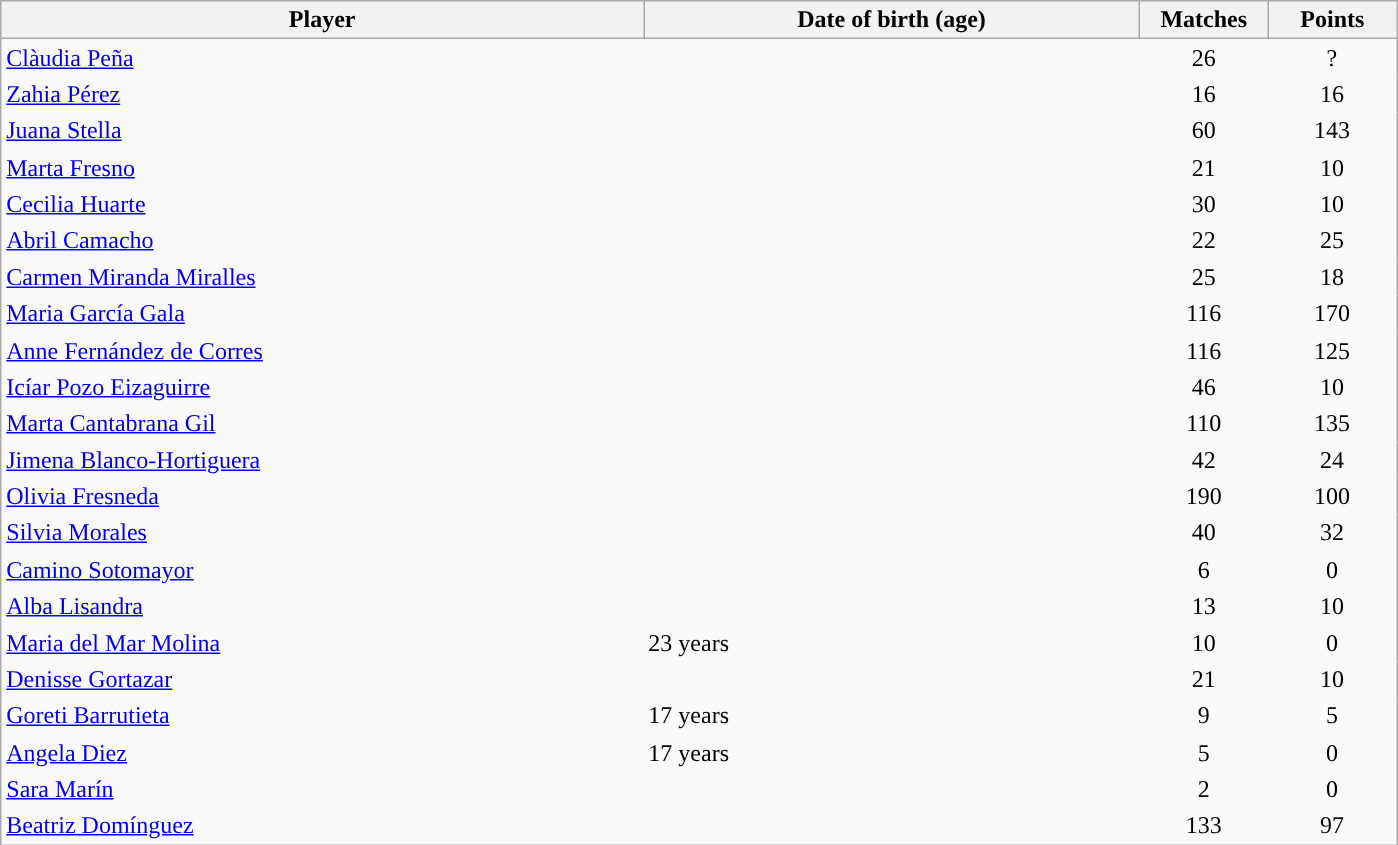<table class="sortable wikitable plainrowheaders" style="font-size:">
<tr>
<th scope="col" style="width:35%">Player</th>
<th scope="col" style="width:27%">Date of birth (age)</th>
<th scope="col" style="width:7%">Matches</th>
<th scope="col" style="width:7%">Points</th>
</tr>
<tr>
<td style="text-align:left; border:0"><a href='#'>Clàudia Peña</a></td>
<td style="text-align:left; border:0"></td>
<td style="text-align:center; border:0">26</td>
<td style="text-align:center; border:0">?</td>
</tr>
<tr>
<td style="text-align:left; border:0"><a href='#'>Zahia Pérez</a></td>
<td style="text-align:left; border:0"></td>
<td style="text-align:center; border:0">16</td>
<td style="text-align:center; border:0">16</td>
</tr>
<tr>
<td style="text-align:left; border:0"><a href='#'>Juana Stella</a></td>
<td style="text-align:left; border:0"></td>
<td style="text-align:center; border:0">60</td>
<td style="text-align:center; border:0">143</td>
</tr>
<tr>
<td style="text-align:left; border:0"><a href='#'>Marta Fresno</a></td>
<td style="text-align:left; border:0"></td>
<td style="text-align:center; border:0">21</td>
<td style="text-align:center; border:0">10</td>
</tr>
<tr>
<td style="text-align:left; border:0"><a href='#'>Cecilia Huarte</a></td>
<td style="text-align:left; border:0"></td>
<td style="text-align:center; border:0">30</td>
<td style="text-align:center; border:0">10</td>
</tr>
<tr>
<td style="text-align:left; border:0"><a href='#'>Abril Camacho</a></td>
<td style="text-align:left; border:0"></td>
<td style="text-align:center; border:0">22</td>
<td style="text-align:center; border:0">25</td>
</tr>
<tr>
<td style="text-align:left; border:0"><a href='#'>Carmen Miranda Miralles</a></td>
<td style="text-align:left; border:0"></td>
<td style="text-align:center; border:0">25</td>
<td style="text-align:center; border:0">18</td>
</tr>
<tr>
<td style="text-align:left; border:0"><a href='#'>Maria García Gala</a></td>
<td style="text-align:left; border:0"></td>
<td style="text-align:center; border:0">116</td>
<td style="text-align:center; border:0">170</td>
</tr>
<tr>
<td style="text-align:left; border:0"><a href='#'>Anne Fernández de Corres</a></td>
<td style="text-align:left; border:0"></td>
<td style="text-align:center; border:0">116</td>
<td style="text-align:center; border:0">125</td>
</tr>
<tr>
<td style="text-align:left; border:0"><a href='#'>Icíar Pozo Eizaguirre</a></td>
<td style="text-align:left; border:0"></td>
<td style="text-align:center; border:0">46</td>
<td style="text-align:center; border:0">10</td>
</tr>
<tr>
<td style="text-align:left; border:0"><a href='#'>Marta Cantabrana Gil</a></td>
<td style="text-align:left; border:0"></td>
<td style="text-align:center; border:0">110</td>
<td style="text-align:center; border:0">135</td>
</tr>
<tr>
<td style="text-align:left; border:0"><a href='#'>Jimena Blanco-Hortiguera</a></td>
<td style="text-align:left; border:0"></td>
<td style="text-align:center; border:0">42</td>
<td style="text-align:center; border:0">24</td>
</tr>
<tr>
<td style="text-align:left; border:0"><a href='#'>Olivia Fresneda</a></td>
<td style="text-align:left; border:0"></td>
<td style="text-align:center; border:0">190</td>
<td style="text-align:center; border:0">100</td>
</tr>
<tr>
<td style="text-align:left; border:0"><a href='#'>Silvia Morales</a></td>
<td style="text-align:left; border:0"></td>
<td style="text-align:center; border:0">40</td>
<td style="text-align:center; border:0">32</td>
</tr>
<tr>
<td style="text-align:left; border:0"><a href='#'>Camino Sotomayor</a></td>
<td style="text-align:left; border:0"></td>
<td style="text-align:center; border:0">6</td>
<td style="text-align:center; border:0">0</td>
</tr>
<tr>
<td style="text-align:left; border:0"><a href='#'>Alba Lisandra</a></td>
<td style="text-align:left; border:0"></td>
<td style="text-align:center; border:0">13</td>
<td style="text-align:center; border:0">10</td>
</tr>
<tr>
<td style="text-align:left; border:0"><a href='#'>Maria del Mar Molina</a></td>
<td style="text-align:left; border:0">23 years</td>
<td style="text-align:center; border:0">10</td>
<td style="text-align:center; border:0">0</td>
</tr>
<tr>
<td style="text-align:left; border:0"><a href='#'>Denisse Gortazar</a></td>
<td style="text-align:left; border:0"></td>
<td style="text-align:center; border:0">21</td>
<td style="text-align:center; border:0">10</td>
</tr>
<tr>
<td style="text-align:left; border:0"><a href='#'>Goreti Barrutieta</a></td>
<td style="text-align:left; border:0">17 years</td>
<td style="text-align:center; border:0">9</td>
<td style="text-align:center; border:0">5</td>
</tr>
<tr>
<td style="text-align:left; border:0"><a href='#'>Angela Diez</a></td>
<td style="text-align:left; border:0">17 years</td>
<td style="text-align:center; border:0">5</td>
<td style="text-align:center; border:0">0</td>
</tr>
<tr>
<td style="text-align:left; border:0"><a href='#'>Sara Marín</a></td>
<td style="text-align:left; border:0"></td>
<td style="text-align:center; border:0">2</td>
<td style="text-align:center; border:0">0</td>
</tr>
<tr>
<td style="text-align:left; border:0"><a href='#'>Beatriz Domínguez</a></td>
<td style="text-align:left; border:0"></td>
<td style="text-align:center; border:0">133</td>
<td style="text-align:center; border:0">97</td>
</tr>
</table>
